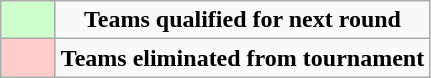<table class="wikitable" style="text-align: center;">
<tr>
<td bgcolor=#CCFFCC style="width: 20px;"></td>
<td><strong>Teams qualified for next round</strong></td>
</tr>
<tr>
<td bgcolor=#FFCCCC style="width: 29px;"></td>
<td><strong>Teams eliminated from tournament</strong></td>
</tr>
</table>
